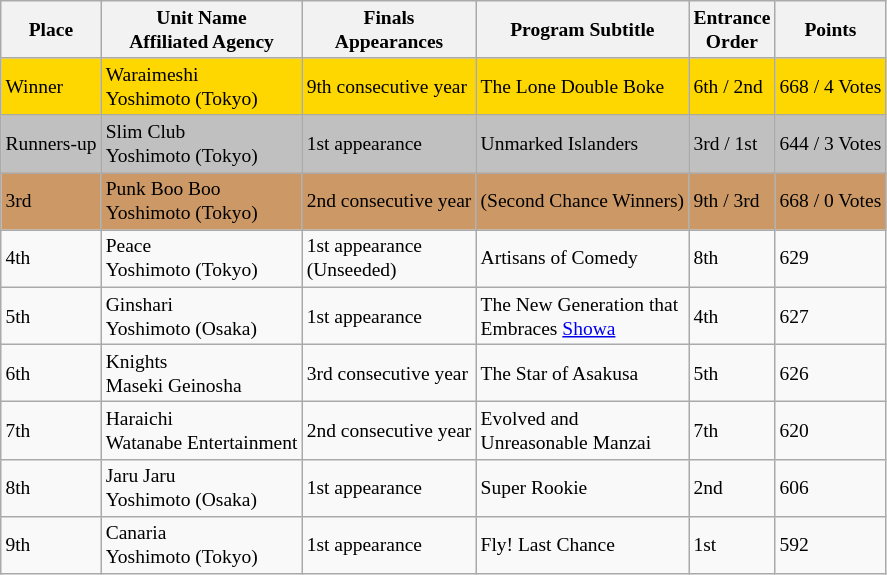<table class="sortable wikitable" style="font-size:small;">
<tr>
<th>Place</th>
<th class="unsortable">Unit Name<br>Affiliated Agency</th>
<th>Finals<br>Appearances</th>
<th class="unsortable">Program Subtitle</th>
<th>Entrance<br>Order</th>
<th>Points</th>
</tr>
<tr style="background-color:gold;">
<td>Winner</td>
<td>Waraimeshi<br>Yoshimoto (Tokyo)</td>
<td>9th consecutive year</td>
<td>The Lone Double Boke</td>
<td>6th / 2nd</td>
<td>668 / 4 Votes</td>
</tr>
<tr style="background-color:silver;">
<td>Runners-up</td>
<td>Slim Club<br>Yoshimoto (Tokyo)</td>
<td>1st appearance</td>
<td>Unmarked Islanders</td>
<td>3rd / 1st</td>
<td>644 / 3 Votes</td>
</tr>
<tr style="background-color:#c96;">
<td>3rd</td>
<td>Punk Boo Boo<br>Yoshimoto (Tokyo)</td>
<td>2nd consecutive year</td>
<td>(Second Chance Winners)</td>
<td>9th / 3rd</td>
<td>668 / 0 Votes</td>
</tr>
<tr>
<td>4th</td>
<td>Peace<br>Yoshimoto (Tokyo)</td>
<td>1st appearance<br>(Unseeded)</td>
<td>Artisans of Comedy</td>
<td>8th</td>
<td>629</td>
</tr>
<tr>
<td>5th</td>
<td>Ginshari<br>Yoshimoto (Osaka)</td>
<td>1st appearance</td>
<td>The New Generation that<br>Embraces <a href='#'>Showa</a></td>
<td>4th</td>
<td>627</td>
</tr>
<tr>
<td>6th</td>
<td>Knights<br>Maseki Geinosha</td>
<td>3rd consecutive year</td>
<td>The Star of Asakusa</td>
<td>5th</td>
<td>626</td>
</tr>
<tr>
<td>7th</td>
<td>Haraichi<br>Watanabe Entertainment</td>
<td>2nd consecutive year</td>
<td>Evolved and<br>Unreasonable Manzai</td>
<td>7th</td>
<td>620</td>
</tr>
<tr>
<td>8th</td>
<td>Jaru Jaru<br>Yoshimoto (Osaka)</td>
<td>1st appearance</td>
<td>Super Rookie</td>
<td>2nd</td>
<td>606</td>
</tr>
<tr>
<td>9th</td>
<td>Canaria<br>Yoshimoto (Tokyo)</td>
<td>1st appearance</td>
<td>Fly! Last Chance</td>
<td>1st</td>
<td>592</td>
</tr>
</table>
